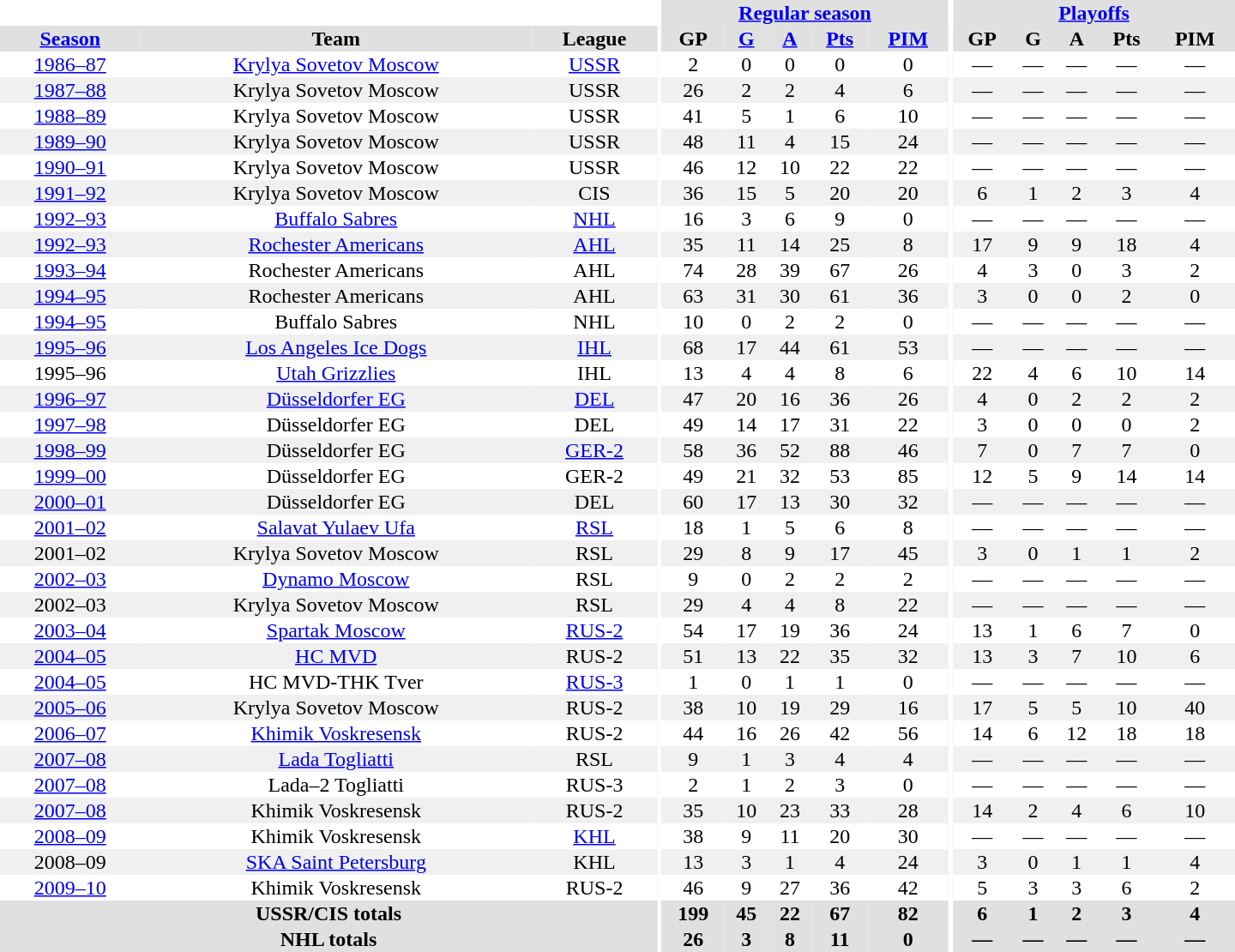<table border="0" cellpadding="1" cellspacing="0" style="text-align:center; width:60em">
<tr bgcolor="#e0e0e0">
<th colspan="3" bgcolor="#ffffff"></th>
<th rowspan="100" bgcolor="#ffffff"></th>
<th colspan="5"><a href='#'>Regular season</a></th>
<th rowspan="100" bgcolor="#ffffff"></th>
<th colspan="5"><a href='#'>Playoffs</a></th>
</tr>
<tr bgcolor="#e0e0e0">
<th><a href='#'>Season</a></th>
<th>Team</th>
<th>League</th>
<th>GP</th>
<th><a href='#'>G</a></th>
<th><a href='#'>A</a></th>
<th><a href='#'>Pts</a></th>
<th><a href='#'>PIM</a></th>
<th>GP</th>
<th>G</th>
<th>A</th>
<th>Pts</th>
<th>PIM</th>
</tr>
<tr>
<td><a href='#'>1986–87</a></td>
<td><a href='#'>Krylya Sovetov Moscow</a></td>
<td><a href='#'>USSR</a></td>
<td>2</td>
<td>0</td>
<td>0</td>
<td>0</td>
<td>0</td>
<td>—</td>
<td>—</td>
<td>—</td>
<td>—</td>
<td>—</td>
</tr>
<tr bgcolor="#f0f0f0">
<td><a href='#'>1987–88</a></td>
<td>Krylya Sovetov Moscow</td>
<td>USSR</td>
<td>26</td>
<td>2</td>
<td>2</td>
<td>4</td>
<td>6</td>
<td>—</td>
<td>—</td>
<td>—</td>
<td>—</td>
<td>—</td>
</tr>
<tr>
<td><a href='#'>1988–89</a></td>
<td>Krylya Sovetov Moscow</td>
<td>USSR</td>
<td>41</td>
<td>5</td>
<td>1</td>
<td>6</td>
<td>10</td>
<td>—</td>
<td>—</td>
<td>—</td>
<td>—</td>
<td>—</td>
</tr>
<tr bgcolor="#f0f0f0">
<td><a href='#'>1989–90</a></td>
<td>Krylya Sovetov Moscow</td>
<td>USSR</td>
<td>48</td>
<td>11</td>
<td>4</td>
<td>15</td>
<td>24</td>
<td>—</td>
<td>—</td>
<td>—</td>
<td>—</td>
<td>—</td>
</tr>
<tr>
<td><a href='#'>1990–91</a></td>
<td>Krylya Sovetov Moscow</td>
<td>USSR</td>
<td>46</td>
<td>12</td>
<td>10</td>
<td>22</td>
<td>22</td>
<td>—</td>
<td>—</td>
<td>—</td>
<td>—</td>
<td>—</td>
</tr>
<tr bgcolor="#f0f0f0">
<td><a href='#'>1991–92</a></td>
<td>Krylya Sovetov Moscow</td>
<td>CIS</td>
<td>36</td>
<td>15</td>
<td>5</td>
<td>20</td>
<td>20</td>
<td>6</td>
<td>1</td>
<td>2</td>
<td>3</td>
<td>4</td>
</tr>
<tr>
<td><a href='#'>1992–93</a></td>
<td><a href='#'>Buffalo Sabres</a></td>
<td><a href='#'>NHL</a></td>
<td>16</td>
<td>3</td>
<td>6</td>
<td>9</td>
<td>0</td>
<td>—</td>
<td>—</td>
<td>—</td>
<td>—</td>
<td>—</td>
</tr>
<tr bgcolor="#f0f0f0">
<td><a href='#'>1992–93</a></td>
<td><a href='#'>Rochester Americans</a></td>
<td><a href='#'>AHL</a></td>
<td>35</td>
<td>11</td>
<td>14</td>
<td>25</td>
<td>8</td>
<td>17</td>
<td>9</td>
<td>9</td>
<td>18</td>
<td>4</td>
</tr>
<tr>
<td><a href='#'>1993–94</a></td>
<td>Rochester Americans</td>
<td>AHL</td>
<td>74</td>
<td>28</td>
<td>39</td>
<td>67</td>
<td>26</td>
<td>4</td>
<td>3</td>
<td>0</td>
<td>3</td>
<td>2</td>
</tr>
<tr bgcolor="#f0f0f0">
<td><a href='#'>1994–95</a></td>
<td>Rochester Americans</td>
<td>AHL</td>
<td>63</td>
<td>31</td>
<td>30</td>
<td>61</td>
<td>36</td>
<td>3</td>
<td>0</td>
<td>0</td>
<td>2</td>
<td>0</td>
</tr>
<tr>
<td><a href='#'>1994–95</a></td>
<td>Buffalo Sabres</td>
<td>NHL</td>
<td>10</td>
<td>0</td>
<td>2</td>
<td>2</td>
<td>0</td>
<td>—</td>
<td>—</td>
<td>—</td>
<td>—</td>
<td>—</td>
</tr>
<tr bgcolor="#f0f0f0">
<td><a href='#'>1995–96</a></td>
<td><a href='#'>Los Angeles Ice Dogs</a></td>
<td><a href='#'>IHL</a></td>
<td>68</td>
<td>17</td>
<td>44</td>
<td>61</td>
<td>53</td>
<td>—</td>
<td>—</td>
<td>—</td>
<td>—</td>
<td>—</td>
</tr>
<tr>
<td>1995–96</td>
<td><a href='#'>Utah Grizzlies</a></td>
<td>IHL</td>
<td>13</td>
<td>4</td>
<td>4</td>
<td>8</td>
<td>6</td>
<td>22</td>
<td>4</td>
<td>6</td>
<td>10</td>
<td>14</td>
</tr>
<tr bgcolor="#f0f0f0">
<td><a href='#'>1996–97</a></td>
<td><a href='#'>Düsseldorfer EG</a></td>
<td><a href='#'>DEL</a></td>
<td>47</td>
<td>20</td>
<td>16</td>
<td>36</td>
<td>26</td>
<td>4</td>
<td>0</td>
<td>2</td>
<td>2</td>
<td>2</td>
</tr>
<tr>
<td><a href='#'>1997–98</a></td>
<td>Düsseldorfer EG</td>
<td>DEL</td>
<td>49</td>
<td>14</td>
<td>17</td>
<td>31</td>
<td>22</td>
<td>3</td>
<td>0</td>
<td>0</td>
<td>0</td>
<td>2</td>
</tr>
<tr bgcolor="#f0f0f0">
<td><a href='#'>1998–99</a></td>
<td>Düsseldorfer EG</td>
<td><a href='#'>GER-2</a></td>
<td>58</td>
<td>36</td>
<td>52</td>
<td>88</td>
<td>46</td>
<td>7</td>
<td>0</td>
<td>7</td>
<td>7</td>
<td>0</td>
</tr>
<tr>
<td><a href='#'>1999–00</a></td>
<td>Düsseldorfer EG</td>
<td>GER-2</td>
<td>49</td>
<td>21</td>
<td>32</td>
<td>53</td>
<td>85</td>
<td>12</td>
<td>5</td>
<td>9</td>
<td>14</td>
<td>14</td>
</tr>
<tr bgcolor="#f0f0f0">
<td><a href='#'>2000–01</a></td>
<td>Düsseldorfer EG</td>
<td>DEL</td>
<td>60</td>
<td>17</td>
<td>13</td>
<td>30</td>
<td>32</td>
<td>—</td>
<td>—</td>
<td>—</td>
<td>—</td>
<td>—</td>
</tr>
<tr>
<td><a href='#'>2001–02</a></td>
<td><a href='#'>Salavat Yulaev Ufa</a></td>
<td><a href='#'>RSL</a></td>
<td>18</td>
<td>1</td>
<td>5</td>
<td>6</td>
<td>8</td>
<td>—</td>
<td>—</td>
<td>—</td>
<td>—</td>
<td>—</td>
</tr>
<tr bgcolor="#f0f0f0">
<td>2001–02</td>
<td>Krylya Sovetov Moscow</td>
<td>RSL</td>
<td>29</td>
<td>8</td>
<td>9</td>
<td>17</td>
<td>45</td>
<td>3</td>
<td>0</td>
<td>1</td>
<td>1</td>
<td>2</td>
</tr>
<tr>
<td><a href='#'>2002–03</a></td>
<td><a href='#'>Dynamo Moscow</a></td>
<td>RSL</td>
<td>9</td>
<td>0</td>
<td>2</td>
<td>2</td>
<td>2</td>
<td>—</td>
<td>—</td>
<td>—</td>
<td>—</td>
<td>—</td>
</tr>
<tr bgcolor="#f0f0f0">
<td>2002–03</td>
<td>Krylya Sovetov Moscow</td>
<td>RSL</td>
<td>29</td>
<td>4</td>
<td>4</td>
<td>8</td>
<td>22</td>
<td>—</td>
<td>—</td>
<td>—</td>
<td>—</td>
<td>—</td>
</tr>
<tr>
<td><a href='#'>2003–04</a></td>
<td><a href='#'>Spartak Moscow</a></td>
<td><a href='#'>RUS-2</a></td>
<td>54</td>
<td>17</td>
<td>19</td>
<td>36</td>
<td>24</td>
<td>13</td>
<td>1</td>
<td>6</td>
<td>7</td>
<td>0</td>
</tr>
<tr bgcolor="#f0f0f0">
<td><a href='#'>2004–05</a></td>
<td><a href='#'>HC MVD</a></td>
<td>RUS-2</td>
<td>51</td>
<td>13</td>
<td>22</td>
<td>35</td>
<td>32</td>
<td>13</td>
<td>3</td>
<td>7</td>
<td>10</td>
<td>6</td>
</tr>
<tr>
<td><a href='#'>2004–05</a></td>
<td>HC MVD-THK Tver</td>
<td><a href='#'>RUS-3</a></td>
<td>1</td>
<td>0</td>
<td>1</td>
<td>1</td>
<td>0</td>
<td>—</td>
<td>—</td>
<td>—</td>
<td>—</td>
<td>—</td>
</tr>
<tr bgcolor="#f0f0f0">
<td><a href='#'>2005–06</a></td>
<td>Krylya Sovetov Moscow</td>
<td>RUS-2</td>
<td>38</td>
<td>10</td>
<td>19</td>
<td>29</td>
<td>16</td>
<td>17</td>
<td>5</td>
<td>5</td>
<td>10</td>
<td>40</td>
</tr>
<tr>
<td><a href='#'>2006–07</a></td>
<td><a href='#'>Khimik Voskresensk</a></td>
<td>RUS-2</td>
<td>44</td>
<td>16</td>
<td>26</td>
<td>42</td>
<td>56</td>
<td>14</td>
<td>6</td>
<td>12</td>
<td>18</td>
<td>18</td>
</tr>
<tr bgcolor="#f0f0f0">
<td><a href='#'>2007–08</a></td>
<td><a href='#'>Lada Togliatti</a></td>
<td>RSL</td>
<td>9</td>
<td>1</td>
<td>3</td>
<td>4</td>
<td>4</td>
<td>—</td>
<td>—</td>
<td>—</td>
<td>—</td>
<td>—</td>
</tr>
<tr>
<td><a href='#'>2007–08</a></td>
<td>Lada–2 Togliatti</td>
<td>RUS-3</td>
<td>2</td>
<td>1</td>
<td>2</td>
<td>3</td>
<td>0</td>
<td>—</td>
<td>—</td>
<td>—</td>
<td>—</td>
<td>—</td>
</tr>
<tr bgcolor="#f0f0f0">
<td><a href='#'>2007–08</a></td>
<td>Khimik Voskresensk</td>
<td>RUS-2</td>
<td>35</td>
<td>10</td>
<td>23</td>
<td>33</td>
<td>28</td>
<td>14</td>
<td>2</td>
<td>4</td>
<td>6</td>
<td>10</td>
</tr>
<tr>
<td><a href='#'>2008–09</a></td>
<td>Khimik Voskresensk</td>
<td><a href='#'>KHL</a></td>
<td>38</td>
<td>9</td>
<td>11</td>
<td>20</td>
<td>30</td>
<td>—</td>
<td>—</td>
<td>—</td>
<td>—</td>
<td>—</td>
</tr>
<tr bgcolor="#f0f0f0">
<td>2008–09</td>
<td><a href='#'>SKA Saint Petersburg</a></td>
<td>KHL</td>
<td>13</td>
<td>3</td>
<td>1</td>
<td>4</td>
<td>24</td>
<td>3</td>
<td>0</td>
<td>1</td>
<td>1</td>
<td>4</td>
</tr>
<tr>
<td><a href='#'>2009–10</a></td>
<td>Khimik Voskresensk</td>
<td>RUS-2</td>
<td>46</td>
<td>9</td>
<td>27</td>
<td>36</td>
<td>42</td>
<td>5</td>
<td>3</td>
<td>3</td>
<td>6</td>
<td>2</td>
</tr>
<tr bgcolor="#e0e0e0">
<th colspan="3">USSR/CIS totals</th>
<th>199</th>
<th>45</th>
<th>22</th>
<th>67</th>
<th>82</th>
<th>6</th>
<th>1</th>
<th>2</th>
<th>3</th>
<th>4</th>
</tr>
<tr bgcolor="#e0e0e0">
<th colspan="3">NHL totals</th>
<th>26</th>
<th>3</th>
<th>8</th>
<th>11</th>
<th>0</th>
<th>—</th>
<th>—</th>
<th>—</th>
<th>—</th>
<th>—</th>
</tr>
</table>
